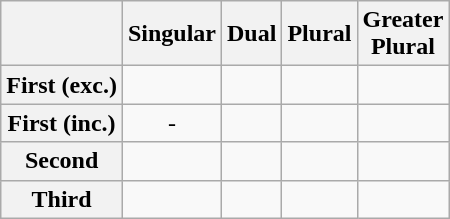<table class="wikitable" style="text-align: center;">
<tr>
<th></th>
<th>Singular</th>
<th>Dual</th>
<th>Plural</th>
<th>Greater<br>Plural</th>
</tr>
<tr>
<th>First (exc.)</th>
<td></td>
<td></td>
<td></td>
<td></td>
</tr>
<tr>
<th>First (inc.)</th>
<td>-</td>
<td></td>
<td></td>
<td></td>
</tr>
<tr>
<th>Second</th>
<td></td>
<td></td>
<td></td>
<td></td>
</tr>
<tr>
<th>Third</th>
<td></td>
<td></td>
<td></td>
<td></td>
</tr>
</table>
